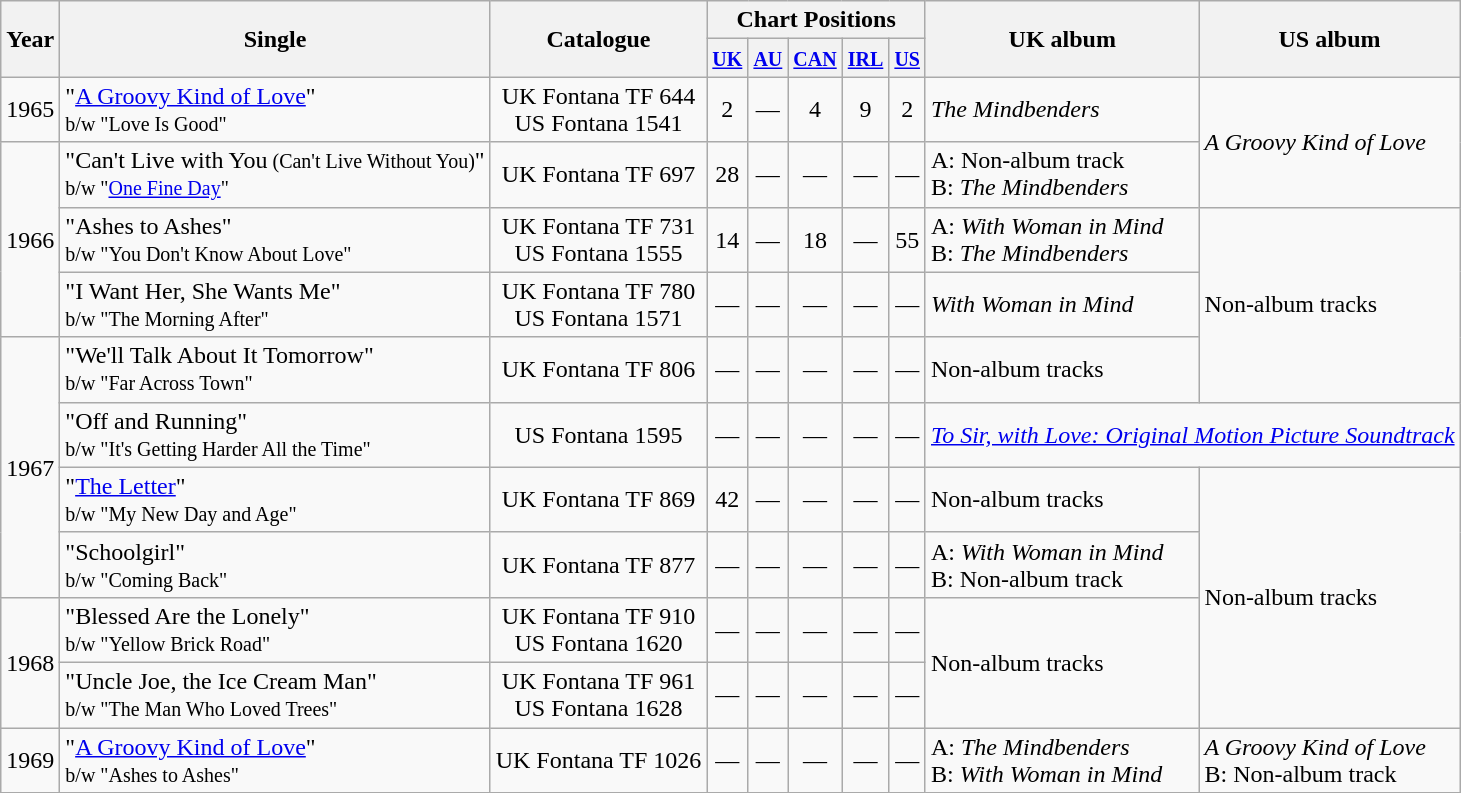<table class="wikitable">
<tr>
<th rowspan="2">Year</th>
<th rowspan="2">Single</th>
<th rowspan="2">Catalogue</th>
<th colspan="5">Chart Positions</th>
<th rowspan="2">UK album</th>
<th rowspan="2">US album</th>
</tr>
<tr>
<th><small><a href='#'>UK</a><br></small></th>
<th><small><a href='#'>AU</a></small></th>
<th><small><a href='#'>CAN</a><br></small></th>
<th><small><a href='#'>IRL</a><br></small></th>
<th><small><a href='#'>US</a></small></th>
</tr>
<tr>
<td>1965</td>
<td align="left">"<a href='#'>A Groovy Kind of Love</a>"<br><small>b/w "Love Is Good"</small></td>
<td align="center">UK Fontana TF 644<br>US Fontana 1541</td>
<td align="center">2</td>
<td align="center">—</td>
<td align="center">4</td>
<td align="center">9</td>
<td align="center">2</td>
<td align="left"><em>The Mindbenders</em></td>
<td align="left" rowspan="2"><em>A Groovy Kind of Love</em></td>
</tr>
<tr>
<td rowspan="3">1966</td>
<td align="left">"Can't Live with You<small> (Can't Live Without You)</small>"<br><small> b/w "<a href='#'>One Fine Day</a>"</small></td>
<td align="center">UK Fontana TF 697</td>
<td align="center">28</td>
<td align="center">—</td>
<td align="center">—</td>
<td align="center">—</td>
<td align="center">—</td>
<td align="left" rowspan="1">A: Non-album track<br>B: <em>The Mindbenders</em></td>
</tr>
<tr>
<td align="left">"Ashes to Ashes"<br><small>b/w "You Don't Know About Love"</small></td>
<td align="center">UK Fontana TF 731<br>US Fontana 1555</td>
<td align="center">14</td>
<td align="center">—</td>
<td align="center">18</td>
<td align="center">—</td>
<td align="center">55</td>
<td align="left" rowspan="1">A: <em>With Woman in Mind</em><br>B: <em>The Mindbenders</em></td>
<td align="left" rowspan="3">Non-album tracks</td>
</tr>
<tr>
<td align="left">"I Want Her, She Wants Me"<br><small>b/w "The Morning After"</small></td>
<td align="center">UK Fontana TF 780<br>US Fontana 1571</td>
<td align="center">—</td>
<td align="center">—</td>
<td align="center">—</td>
<td align="center">—</td>
<td align="center">—</td>
<td align="left" rowspan="1"><em>With Woman in Mind</em></td>
</tr>
<tr>
<td rowspan="4">1967</td>
<td align="left">"We'll Talk About It Tomorrow"<br><small>b/w "Far Across Town"</small></td>
<td align="center">UK Fontana TF 806</td>
<td align="center">—</td>
<td align="center">—</td>
<td align="center">—</td>
<td align="center">—</td>
<td align="center">—</td>
<td align="left" rowspan="1">Non-album tracks</td>
</tr>
<tr>
<td align="left">"Off and Running"<br><small>b/w "It's Getting Harder All the Time"</small></td>
<td align="center">US Fontana 1595</td>
<td align="center">—</td>
<td align="center">—</td>
<td align="center">—</td>
<td align="center">—</td>
<td align="center">—</td>
<td align="left" colspan="2"><em><a href='#'>To Sir, with Love: Original Motion Picture Soundtrack</a></em></td>
</tr>
<tr>
<td align="left">"<a href='#'>The Letter</a>"<br><small>b/w "My New Day and Age"</small></td>
<td align="center">UK Fontana TF 869</td>
<td align="center">42</td>
<td align="center">—</td>
<td align="center">—</td>
<td align="center">—</td>
<td align="center">—</td>
<td align="left" rowspan="1">Non-album tracks</td>
<td align="left" rowspan="4">Non-album tracks</td>
</tr>
<tr>
<td align="left">"Schoolgirl"<br><small>b/w "Coming Back"</small></td>
<td align="center">UK Fontana TF 877</td>
<td align="center">—</td>
<td align="center">—</td>
<td align="center">—</td>
<td align="center">—</td>
<td align="center">—</td>
<td align="left">A: <em>With Woman in Mind</em><br>B: Non-album track</td>
</tr>
<tr>
<td rowspan="2">1968</td>
<td align="left">"Blessed Are the Lonely"<br><small>b/w "Yellow Brick Road"</small></td>
<td align="center">UK Fontana TF 910<br>US Fontana 1620</td>
<td align="center">—</td>
<td align="center">—</td>
<td align="center">—</td>
<td align="center">—</td>
<td align="center">—</td>
<td align="left" rowspan="2">Non-album tracks</td>
</tr>
<tr>
<td align="left">"Uncle Joe, the Ice Cream Man"<br><small>b/w "The Man Who Loved Trees"</small></td>
<td align="center">UK Fontana TF 961<br>US Fontana 1628</td>
<td align="center">—</td>
<td align="center">—</td>
<td align="center">—</td>
<td align="center">—</td>
<td align="center">—</td>
</tr>
<tr>
<td>1969</td>
<td align="left">"<a href='#'>A Groovy Kind of Love</a>"<br><small>b/w "Ashes to Ashes"</small></td>
<td align="center">UK Fontana TF 1026</td>
<td align="center">—</td>
<td align="center">—</td>
<td align="center">—</td>
<td align="center">—</td>
<td align="center">—</td>
<td align="left">A: <em>The Mindbenders</em><br>B: <em>With Woman in Mind</em></td>
<td align="left"><em>A Groovy Kind of Love</em><br>B: Non-album track</td>
</tr>
<tr>
</tr>
</table>
